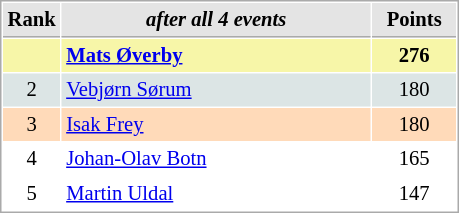<table cellspacing="1" cellpadding="3" style="border:1px solid #AAAAAA;font-size:86%">
<tr style="background-color: #E4E4E4;">
<th style="border-bottom:1px solid #AAAAAA; width: 10px;">Rank</th>
<th style="border-bottom:1px solid #AAAAAA; width: 200px;"><em>after all 4 events</em></th>
<th style="border-bottom:1px solid #AAAAAA; width: 50px;">Points</th>
</tr>
<tr style="background:#f7f6a8;">
<td align=center></td>
<td> <strong><a href='#'>Mats Øverby</a></strong></td>
<td align=center><strong>276</strong></td>
</tr>
<tr style="background:#dce5e5;">
<td align=center>2</td>
<td> <a href='#'>Vebjørn Sørum</a></td>
<td align=center>180</td>
</tr>
<tr style="background:#ffdab9;">
<td align=center>3</td>
<td> <a href='#'>Isak Frey</a></td>
<td align=center>180</td>
</tr>
<tr>
<td align=center>4</td>
<td> <a href='#'>Johan-Olav Botn</a></td>
<td align=center>165</td>
</tr>
<tr>
<td align=center>5</td>
<td> <a href='#'>Martin Uldal</a></td>
<td align=center>147</td>
</tr>
</table>
